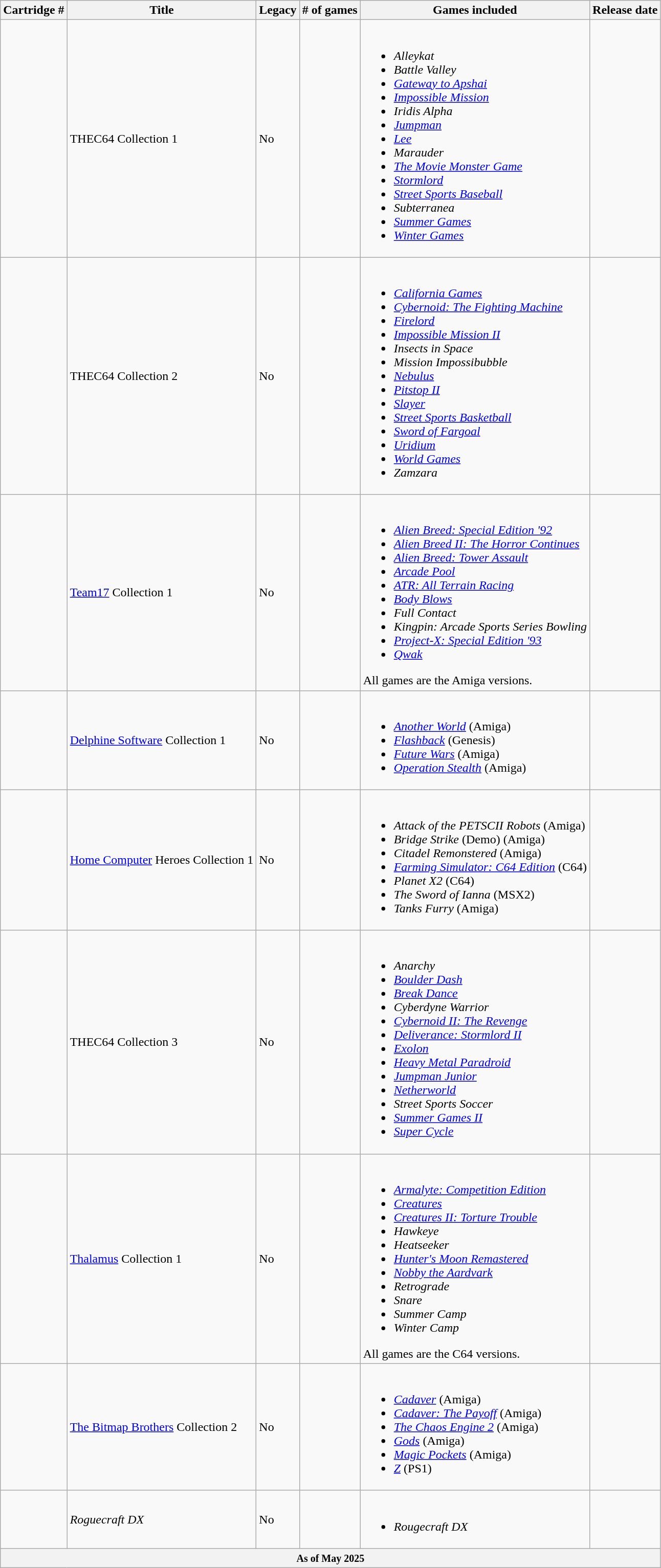<table class="wikitable sortable">
<tr>
<th>Cartridge #</th>
<th>Title</th>
<th>Legacy</th>
<th># of games</th>
<th>Games included</th>
<th>Release date</th>
</tr>
<tr>
<td></td>
<td>THEC64 Collection 1</td>
<td>No</td>
<td></td>
<td><br><ul><li><em>Alleykat</em></li><li><em>Battle Valley</em></li><li><em><a href='#'>Gateway to Apshai</a></em></li><li><em><a href='#'>Impossible Mission</a></em></li><li><em>Iridis Alpha</em></li><li><em><a href='#'>Jumpman</a></em></li><li><em><a href='#'>Lee</a></em></li><li><em>Marauder</em></li><li><em><a href='#'>The Movie Monster Game</a></em></li><li><em><a href='#'>Stormlord</a></em></li><li><em><a href='#'>Street Sports Baseball</a></em></li><li><em>Subterranea</em></li><li><em><a href='#'>Summer Games</a></em></li><li><em><a href='#'>Winter Games</a></em></li></ul></td>
<td align=center></td>
</tr>
<tr>
<td></td>
<td>THEC64 Collection 2</td>
<td>No</td>
<td></td>
<td><br><ul><li><em><a href='#'>California Games</a></em></li><li><em><a href='#'>Cybernoid: The Fighting Machine</a></em></li><li><em><a href='#'>Firelord</a></em></li><li><em><a href='#'>Impossible Mission II</a></em></li><li><em>Insects in Space</em></li><li><em>Mission Impossibubble</em></li><li><em><a href='#'>Nebulus</a></em></li><li><em><a href='#'>Pitstop II</a></em></li><li><em><a href='#'>Slayer</a></em></li><li><em><a href='#'>Street Sports Basketball</a></em></li><li><em><a href='#'>Sword of Fargoal</a></em></li><li><em><a href='#'>Uridium</a></em></li><li><em><a href='#'>World Games</a></em></li><li><em>Zamzara</em></li></ul></td>
<td align=center></td>
</tr>
<tr>
<td></td>
<td><a href='#'>Team17</a> Collection 1</td>
<td>No</td>
<td></td>
<td><br><ul><li><em><a href='#'>Alien Breed: Special Edition '92</a></em></li><li><em><a href='#'>Alien Breed II: The Horror Continues</a></em></li><li><em><a href='#'>Alien Breed: Tower Assault</a></em></li><li><em><a href='#'>Arcade Pool</a></em></li><li><em><a href='#'>ATR: All Terrain Racing</a></em></li><li><em><a href='#'>Body Blows</a></em></li><li><em>Full Contact</em></li><li><em>Kingpin: Arcade Sports Series Bowling</em></li><li><em><a href='#'>Project-X: Special Edition '93</a></em></li><li><em><a href='#'>Qwak</a></em></li></ul>All games are the Amiga versions.</td>
<td align=center></td>
</tr>
<tr>
<td></td>
<td><a href='#'>Delphine Software</a> Collection 1</td>
<td>No</td>
<td></td>
<td><br><ul><li><em><a href='#'>Another World</a></em> (Amiga)</li><li><em><a href='#'>Flashback</a></em> (Genesis)</li><li><em><a href='#'>Future Wars</a></em> (Amiga)</li><li><em><a href='#'>Operation Stealth</a></em> (Amiga)</li></ul></td>
<td align=center></td>
</tr>
<tr>
<td></td>
<td><a href='#'>Home Computer</a> Heroes Collection 1</td>
<td>No</td>
<td></td>
<td><br><ul><li><em>Attack of the PETSCII Robots</em> (Amiga)</li><li><em>Bridge Strike</em> (Demo) (Amiga)</li><li><em>Citadel Remonstered</em> (Amiga)</li><li><em><a href='#'>Farming Simulator: C64 Edition</a></em> (C64)</li><li><em>Planet X2</em> (C64)</li><li><em>The Sword of Ianna</em> (MSX2)</li><li><em>Tanks Furry</em> (Amiga)</li></ul></td>
<td align=center></td>
</tr>
<tr>
<td></td>
<td>THEC64 Collection 3</td>
<td>No</td>
<td></td>
<td><br><ul><li><em>Anarchy</em></li><li><em><a href='#'>Boulder Dash</a></em></li><li><em><a href='#'>Break Dance</a></em></li><li><em>Cyberdyne Warrior</em></li><li><em><a href='#'>Cybernoid II: The Revenge</a></em></li><li><em><a href='#'>Deliverance: Stormlord II</a></em></li><li><em><a href='#'>Exolon</a></em></li><li><em><a href='#'>Heavy Metal Paradroid</a></em></li><li><em><a href='#'>Jumpman Junior</a></em></li><li><em><a href='#'>Netherworld</a></em></li><li><em>Street Sports Soccer</em></li><li><em><a href='#'>Summer Games II</a></em></li><li><em><a href='#'>Super Cycle</a></em></li></ul></td>
<td align=center></td>
</tr>
<tr>
<td></td>
<td><a href='#'>Thalamus</a> Collection 1</td>
<td>No</td>
<td></td>
<td><br><ul><li><em><a href='#'>Armalyte: Competition Edition</a></em></li><li><em><a href='#'>Creatures</a></em></li><li><em><a href='#'>Creatures II: Torture Trouble</a></em></li><li><em>Hawkeye</em></li><li><em>Heatseeker</em></li><li><em><a href='#'>Hunter's Moon Remastered</a></em></li><li><em><a href='#'>Nobby the Aardvark</a></em></li><li><em>Retrograde</em></li><li><em>Snare</em></li><li><em>Summer Camp</em></li><li><em>Winter Camp</em></li></ul>All games are the C64 versions.</td>
<td align=center></td>
</tr>
<tr>
<td></td>
<td><a href='#'>The Bitmap Brothers</a> Collection 2</td>
<td>No</td>
<td></td>
<td><br><ul><li><em><a href='#'>Cadaver</a></em> (Amiga)</li><li><em><a href='#'>Cadaver: The Payoff</a></em> (Amiga)</li><li><em><a href='#'>The Chaos Engine 2</a></em> (Amiga)</li><li><em><a href='#'>Gods</a></em> (Amiga)</li><li><em><a href='#'>Magic Pockets</a></em> (Amiga)</li><li><em><a href='#'>Z</a></em> (PS1)</li></ul></td>
<td align=center></td>
</tr>
<tr>
<td></td>
<td><em>Roguecraft DX</em></td>
<td>No</td>
<td></td>
<td><br><ul><li><em>Rougecraft DX</em></li></ul></td>
<td align=center></td>
</tr>
<tr>
<th colspan="6"><small>As of May 2025</small></th>
</tr>
</table>
